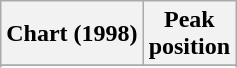<table class="wikitable sortable plainrowheaders" style="text-align:center">
<tr>
<th scope="col">Chart (1998)</th>
<th scope="col">Peak<br> position</th>
</tr>
<tr>
</tr>
<tr>
</tr>
<tr>
</tr>
<tr>
</tr>
<tr>
</tr>
</table>
